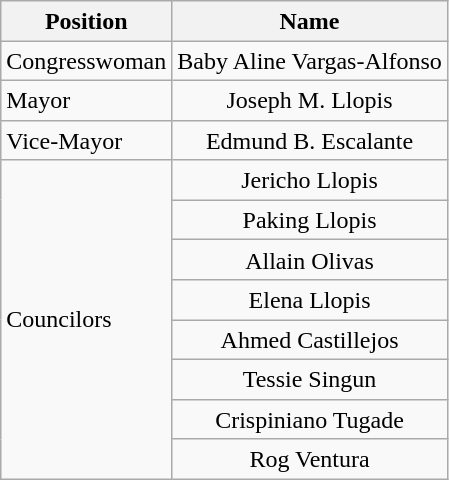<table class="wikitable" style="line-height:1.20em; font-size:100%;">
<tr>
<th>Position</th>
<th>Name</th>
</tr>
<tr>
<td>Congresswoman</td>
<td style="text-align:center;">Baby Aline Vargas-Alfonso</td>
</tr>
<tr>
<td>Mayor</td>
<td style="text-align:center;">Joseph M. Llopis</td>
</tr>
<tr>
<td>Vice-Mayor</td>
<td style="text-align:center;">Edmund B. Escalante</td>
</tr>
<tr>
<td rowspan="8">Councilors</td>
<td style="text-align:center;">Jericho Llopis</td>
</tr>
<tr>
<td style="text-align:center;">Paking Llopis</td>
</tr>
<tr>
<td style="text-align:center;">Allain Olivas</td>
</tr>
<tr>
<td style="text-align:center;">Elena Llopis</td>
</tr>
<tr>
<td style="text-align:center;">Ahmed Castillejos</td>
</tr>
<tr>
<td style="text-align:center;">Tessie Singun</td>
</tr>
<tr>
<td style="text-align:center;">Crispiniano Tugade</td>
</tr>
<tr>
<td style="text-align:center;">Rog Ventura</td>
</tr>
</table>
